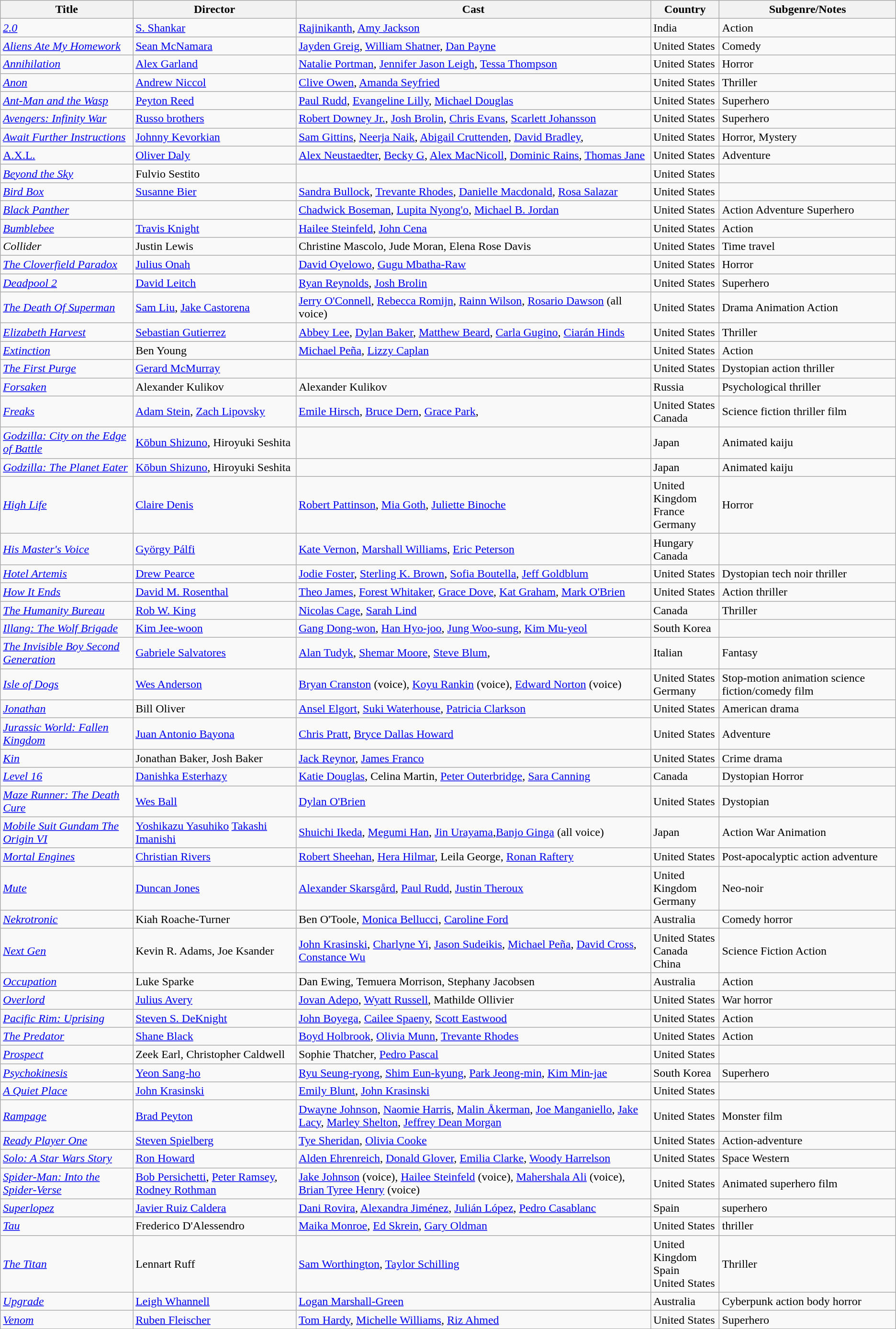<table class="wikitable sortable">
<tr>
<th>Title</th>
<th>Director</th>
<th>Cast</th>
<th>Country</th>
<th>Subgenre/Notes</th>
</tr>
<tr>
<td><em><a href='#'>2.0</a></em></td>
<td><a href='#'>S. Shankar</a></td>
<td><a href='#'>Rajinikanth</a>, <a href='#'>Amy Jackson</a></td>
<td>India</td>
<td>Action</td>
</tr>
<tr>
<td><em><a href='#'>Aliens Ate My Homework</a></em></td>
<td><a href='#'>Sean McNamara</a></td>
<td><a href='#'>Jayden Greig</a>, <a href='#'>William Shatner</a>, <a href='#'>Dan Payne</a></td>
<td>United States</td>
<td>Comedy</td>
</tr>
<tr>
<td><em><a href='#'>Annihilation</a></em></td>
<td><a href='#'>Alex Garland</a></td>
<td><a href='#'>Natalie Portman</a>, <a href='#'>Jennifer Jason Leigh</a>, <a href='#'>Tessa Thompson</a></td>
<td>United States</td>
<td>Horror</td>
</tr>
<tr>
<td><em><a href='#'>Anon</a></em></td>
<td><a href='#'>Andrew Niccol</a></td>
<td><a href='#'>Clive Owen</a>, <a href='#'>Amanda Seyfried</a></td>
<td>United States</td>
<td>Thriller</td>
</tr>
<tr>
<td><em><a href='#'>Ant-Man and the Wasp</a></em></td>
<td><a href='#'>Peyton Reed</a></td>
<td><a href='#'>Paul Rudd</a>, <a href='#'>Evangeline Lilly</a>, <a href='#'>Michael Douglas</a></td>
<td>United States</td>
<td>Superhero</td>
</tr>
<tr>
<td><em><a href='#'>Avengers: Infinity War</a></em></td>
<td><a href='#'>Russo brothers</a></td>
<td><a href='#'>Robert Downey Jr.</a>, <a href='#'>Josh Brolin</a>, <a href='#'>Chris Evans</a>, <a href='#'>Scarlett Johansson</a></td>
<td>United States</td>
<td>Superhero</td>
</tr>
<tr>
<td><em><a href='#'>Await Further Instructions</a></em></td>
<td><a href='#'>Johnny Kevorkian</a></td>
<td><a href='#'>Sam Gittins</a>, <a href='#'>Neerja Naik</a>, <a href='#'>Abigail Cruttenden</a>, <a href='#'>David Bradley</a>,</td>
<td>United States</td>
<td>Horror, Mystery</td>
</tr>
<tr>
<td><a href='#'>A.X.L.</a></td>
<td><a href='#'>Oliver Daly</a></td>
<td><a href='#'>Alex Neustaedter</a>, <a href='#'>Becky G</a>, <a href='#'>Alex MacNicoll</a>, <a href='#'>Dominic Rains</a>, <a href='#'>Thomas Jane</a></td>
<td>United States</td>
<td>Adventure</td>
</tr>
<tr>
<td><em><a href='#'>Beyond the Sky</a></em></td>
<td>Fulvio Sestito</td>
<td></td>
<td>United States</td>
<td></td>
</tr>
<tr>
<td><em><a href='#'>Bird Box</a></em></td>
<td><a href='#'>Susanne Bier</a></td>
<td><a href='#'>Sandra Bullock</a>, <a href='#'>Trevante Rhodes</a>, <a href='#'>Danielle Macdonald</a>, <a href='#'>Rosa Salazar</a></td>
<td>United States</td>
<td></td>
</tr>
<tr>
<td><em><a href='#'>Black Panther</a></em></td>
<td></td>
<td><a href='#'>Chadwick Boseman</a>, <a href='#'>Lupita Nyong'o</a>, <a href='#'>Michael B. Jordan</a></td>
<td>United States</td>
<td>Action Adventure Superhero</td>
</tr>
<tr>
<td><em><a href='#'>Bumblebee</a></em></td>
<td><a href='#'>Travis Knight</a></td>
<td><a href='#'>Hailee Steinfeld</a>, <a href='#'>John Cena</a></td>
<td>United States</td>
<td>Action</td>
</tr>
<tr>
<td><em>Collider</em></td>
<td>Justin Lewis</td>
<td>Christine Mascolo, Jude Moran, Elena Rose Davis</td>
<td>United States</td>
<td>Time travel</td>
</tr>
<tr>
<td><em><a href='#'>The Cloverfield Paradox</a></em></td>
<td><a href='#'>Julius Onah</a></td>
<td><a href='#'>David Oyelowo</a>, <a href='#'>Gugu Mbatha-Raw</a></td>
<td>United States</td>
<td>Horror</td>
</tr>
<tr>
<td><em><a href='#'>Deadpool 2</a></em></td>
<td><a href='#'>David Leitch</a></td>
<td><a href='#'>Ryan Reynolds</a>, <a href='#'>Josh Brolin</a></td>
<td>United States</td>
<td>Superhero</td>
</tr>
<tr>
<td><em><a href='#'>The Death Of Superman</a></em></td>
<td><a href='#'>Sam Liu</a>, <a href='#'>Jake Castorena</a></td>
<td><a href='#'>Jerry O'Connell</a>, <a href='#'>Rebecca Romijn</a>, <a href='#'>Rainn Wilson</a>, <a href='#'>Rosario Dawson</a> (all voice)</td>
<td>United States</td>
<td>Drama Animation  Action </td>
</tr>
<tr>
<td><em><a href='#'>Elizabeth Harvest</a></em></td>
<td><a href='#'>Sebastian Gutierrez</a></td>
<td><a href='#'>Abbey Lee</a>, <a href='#'>Dylan Baker</a>, <a href='#'>Matthew Beard</a>, <a href='#'>Carla Gugino</a>, <a href='#'>Ciarán Hinds</a></td>
<td>United States</td>
<td>Thriller</td>
</tr>
<tr>
<td><em><a href='#'>Extinction</a></em></td>
<td>Ben Young</td>
<td><a href='#'>Michael Peña</a>, <a href='#'>Lizzy Caplan</a></td>
<td>United States</td>
<td>Action</td>
</tr>
<tr>
<td><em><a href='#'>The First Purge</a></em></td>
<td><a href='#'>Gerard McMurray</a></td>
<td></td>
<td>United States</td>
<td>Dystopian action thriller</td>
</tr>
<tr>
<td><em><a href='#'>Forsaken</a></em></td>
<td>Alexander Kulikov</td>
<td>Alexander Kulikov</td>
<td>Russia</td>
<td>Psychological thriller</td>
</tr>
<tr>
<td><em><a href='#'>Freaks</a></em></td>
<td><a href='#'>Adam Stein</a>, <a href='#'>Zach Lipovsky</a></td>
<td><a href='#'>Emile Hirsch</a>, <a href='#'>Bruce Dern</a>, <a href='#'>Grace Park</a>,</td>
<td>United States<br>Canada</td>
<td>Science fiction thriller film</td>
</tr>
<tr>
<td><em><a href='#'>Godzilla: City on the Edge of Battle</a></em></td>
<td><a href='#'>Kōbun Shizuno</a>, Hiroyuki Seshita</td>
<td></td>
<td>Japan</td>
<td>Animated kaiju</td>
</tr>
<tr>
<td><em><a href='#'>Godzilla: The Planet Eater</a></em></td>
<td><a href='#'>Kōbun Shizuno</a>, Hiroyuki Seshita</td>
<td></td>
<td>Japan</td>
<td>Animated kaiju</td>
</tr>
<tr>
<td><em><a href='#'>High Life</a></em></td>
<td><a href='#'>Claire Denis</a></td>
<td><a href='#'>Robert Pattinson</a>, <a href='#'>Mia Goth</a>, <a href='#'>Juliette Binoche</a></td>
<td>United Kingdom<br>France<br>Germany</td>
<td>Horror</td>
</tr>
<tr>
<td><em><a href='#'>His Master's Voice</a></em></td>
<td><a href='#'>György Pálfi</a></td>
<td><a href='#'>Kate Vernon</a>, <a href='#'>Marshall Williams</a>, <a href='#'>Eric Peterson</a></td>
<td>Hungary<br>Canada</td>
<td></td>
</tr>
<tr>
<td><em><a href='#'>Hotel Artemis</a></em></td>
<td><a href='#'>Drew Pearce</a></td>
<td><a href='#'>Jodie Foster</a>, <a href='#'>Sterling K. Brown</a>, <a href='#'>Sofia Boutella</a>, <a href='#'>Jeff Goldblum</a></td>
<td>United States</td>
<td>Dystopian tech noir thriller</td>
</tr>
<tr>
<td><em><a href='#'>How It Ends</a></em></td>
<td><a href='#'>David M. Rosenthal</a></td>
<td><a href='#'>Theo James</a>, <a href='#'>Forest Whitaker</a>, <a href='#'>Grace Dove</a>, <a href='#'>Kat Graham</a>, <a href='#'>Mark O'Brien</a></td>
<td>United States</td>
<td>Action thriller</td>
</tr>
<tr>
<td><em><a href='#'>The Humanity Bureau</a></em></td>
<td><a href='#'>Rob W. King</a></td>
<td><a href='#'>Nicolas Cage</a>, <a href='#'>Sarah Lind</a></td>
<td>Canada</td>
<td>Thriller</td>
</tr>
<tr>
<td><em><a href='#'>Illang: The Wolf Brigade</a></em></td>
<td><a href='#'>Kim Jee-woon</a></td>
<td><a href='#'>Gang Dong-won</a>, <a href='#'>Han Hyo-joo</a>, <a href='#'>Jung Woo-sung</a>, <a href='#'>Kim Mu-yeol</a></td>
<td>South Korea</td>
<td></td>
</tr>
<tr>
<td><em><a href='#'>The Invisible Boy Second Generation</a></em></td>
<td><a href='#'>Gabriele Salvatores</a></td>
<td><a href='#'>Alan Tudyk</a>, <a href='#'>Shemar Moore</a>, <a href='#'>Steve Blum</a>,</td>
<td>Italian</td>
<td>Fantasy</td>
</tr>
<tr>
<td><em><a href='#'>Isle of Dogs</a></em></td>
<td><a href='#'>Wes Anderson</a></td>
<td><a href='#'>Bryan Cranston</a> (voice), <a href='#'>Koyu Rankin</a> (voice), <a href='#'>Edward Norton</a> (voice)</td>
<td>United States<br>Germany</td>
<td>Stop-motion animation science fiction/comedy film</td>
</tr>
<tr>
<td><em><a href='#'>Jonathan</a></em></td>
<td>Bill Oliver</td>
<td><a href='#'>Ansel Elgort</a>, <a href='#'>Suki Waterhouse</a>, <a href='#'>Patricia Clarkson</a></td>
<td>United States</td>
<td>American drama</td>
</tr>
<tr>
<td><em><a href='#'>Jurassic World: Fallen Kingdom</a></em></td>
<td><a href='#'>Juan Antonio Bayona</a></td>
<td><a href='#'>Chris Pratt</a>, <a href='#'>Bryce Dallas Howard</a></td>
<td>United States</td>
<td>Adventure</td>
</tr>
<tr>
<td><em><a href='#'>Kin</a></em></td>
<td>Jonathan Baker, Josh Baker</td>
<td><a href='#'>Jack Reynor</a>, <a href='#'>James Franco</a></td>
<td>United States</td>
<td>Crime drama</td>
</tr>
<tr>
<td><em><a href='#'>Level 16</a></em></td>
<td><a href='#'>Danishka Esterhazy</a></td>
<td><a href='#'>Katie Douglas</a>, Celina Martin, <a href='#'>Peter Outerbridge</a>, <a href='#'>Sara Canning</a></td>
<td>Canada</td>
<td>Dystopian Horror</td>
</tr>
<tr>
<td><em><a href='#'>Maze Runner: The Death Cure</a></em></td>
<td><a href='#'>Wes Ball</a></td>
<td><a href='#'>Dylan O'Brien</a></td>
<td>United States</td>
<td>Dystopian</td>
</tr>
<tr>
<td><em><a href='#'>Mobile Suit Gundam The Origin VI</a></em></td>
<td><a href='#'>Yoshikazu Yasuhiko</a> <a href='#'>Takashi Imanishi</a></td>
<td><a href='#'>Shuichi Ikeda</a>, <a href='#'>Megumi Han</a>, <a href='#'>Jin Urayama</a>,<a href='#'>Banjo Ginga</a> (all voice)</td>
<td>Japan</td>
<td>Action  War Animation </td>
</tr>
<tr>
<td><em><a href='#'>Mortal Engines</a></em></td>
<td><a href='#'>Christian Rivers</a></td>
<td><a href='#'>Robert Sheehan</a>, <a href='#'>Hera Hilmar</a>, Leila George, <a href='#'>Ronan Raftery</a></td>
<td>United States</td>
<td>Post-apocalyptic action adventure</td>
</tr>
<tr>
<td><em><a href='#'>Mute</a></em></td>
<td><a href='#'>Duncan Jones</a></td>
<td><a href='#'>Alexander Skarsgård</a>, <a href='#'>Paul Rudd</a>, <a href='#'>Justin Theroux</a></td>
<td>United Kingdom<br>Germany</td>
<td>Neo-noir</td>
</tr>
<tr>
<td><em><a href='#'>Nekrotronic</a></em></td>
<td>Kiah Roache-Turner</td>
<td>Ben O'Toole, <a href='#'>Monica Bellucci</a>, <a href='#'>Caroline Ford</a></td>
<td>Australia</td>
<td>Comedy horror</td>
</tr>
<tr>
<td><em><a href='#'>Next Gen</a></em></td>
<td>Kevin R. Adams, Joe Ksander</td>
<td><a href='#'>John Krasinski</a>, <a href='#'>Charlyne Yi</a>, <a href='#'>Jason Sudeikis</a>, <a href='#'>Michael Peña</a>, <a href='#'>David Cross</a>, <a href='#'>Constance Wu</a></td>
<td>United States<br>Canada<br>China</td>
<td>Science Fiction Action</td>
</tr>
<tr>
<td><em><a href='#'>Occupation</a></em></td>
<td>Luke Sparke</td>
<td>Dan Ewing, Temuera Morrison, Stephany Jacobsen</td>
<td>Australia</td>
<td>Action</td>
</tr>
<tr>
<td><em><a href='#'>Overlord</a></em></td>
<td><a href='#'>Julius Avery</a></td>
<td><a href='#'>Jovan Adepo</a>, <a href='#'>Wyatt Russell</a>, Mathilde Ollivier</td>
<td>United States</td>
<td>War horror</td>
</tr>
<tr>
<td><em><a href='#'>Pacific Rim: Uprising</a></em></td>
<td><a href='#'>Steven S. DeKnight</a></td>
<td><a href='#'>John Boyega</a>, <a href='#'>Cailee Spaeny</a>, <a href='#'>Scott Eastwood</a></td>
<td>United States</td>
<td>Action</td>
</tr>
<tr>
<td><em><a href='#'>The Predator</a></em></td>
<td><a href='#'>Shane Black</a></td>
<td><a href='#'>Boyd Holbrook</a>, <a href='#'>Olivia Munn</a>, <a href='#'>Trevante Rhodes</a></td>
<td>United States</td>
<td>Action</td>
</tr>
<tr>
<td><em><a href='#'>Prospect</a></em></td>
<td>Zeek Earl, Christopher Caldwell</td>
<td>Sophie Thatcher, <a href='#'>Pedro Pascal</a></td>
<td>United States</td>
<td></td>
</tr>
<tr>
<td><em><a href='#'>Psychokinesis</a></em></td>
<td><a href='#'>Yeon Sang-ho</a></td>
<td><a href='#'>Ryu Seung-ryong</a>, <a href='#'>Shim Eun-kyung</a>, <a href='#'>Park Jeong-min</a>, <a href='#'>Kim Min-jae</a></td>
<td>South Korea</td>
<td>Superhero</td>
</tr>
<tr>
<td><em><a href='#'>A Quiet Place</a></em></td>
<td><a href='#'>John Krasinski</a></td>
<td><a href='#'>Emily Blunt</a>, <a href='#'>John Krasinski</a></td>
<td>United States</td>
<td></td>
</tr>
<tr>
<td><a href='#'><em>Rampage</em></a></td>
<td><a href='#'>Brad Peyton</a></td>
<td><a href='#'>Dwayne Johnson</a>, <a href='#'>Naomie Harris</a>, <a href='#'>Malin Åkerman</a>, <a href='#'>Joe Manganiello</a>, <a href='#'>Jake Lacy</a>, <a href='#'>Marley Shelton</a>, <a href='#'>Jeffrey Dean Morgan</a></td>
<td>United States</td>
<td>Monster film</td>
</tr>
<tr>
<td><em><a href='#'>Ready Player One</a></em></td>
<td><a href='#'>Steven Spielberg</a></td>
<td><a href='#'>Tye Sheridan</a>, <a href='#'>Olivia Cooke</a></td>
<td>United States</td>
<td>Action-adventure</td>
</tr>
<tr>
<td><em><a href='#'>Solo: A Star Wars Story</a></em></td>
<td><a href='#'>Ron Howard</a></td>
<td><a href='#'>Alden Ehrenreich</a>, <a href='#'>Donald Glover</a>, <a href='#'>Emilia Clarke</a>, <a href='#'>Woody Harrelson</a></td>
<td>United States</td>
<td>Space Western</td>
</tr>
<tr>
<td><em><a href='#'>Spider-Man: Into the Spider-Verse</a></em></td>
<td><a href='#'>Bob Persichetti</a>, <a href='#'>Peter Ramsey</a>, <a href='#'>Rodney Rothman</a></td>
<td><a href='#'>Jake Johnson</a> (voice), <a href='#'>Hailee Steinfeld</a> (voice), <a href='#'>Mahershala Ali</a> (voice), <a href='#'>Brian Tyree Henry</a> (voice)</td>
<td>United States</td>
<td>Animated superhero film</td>
</tr>
<tr>
<td><em><a href='#'>Superlopez</a></em></td>
<td><a href='#'>Javier Ruiz Caldera</a></td>
<td><a href='#'>Dani Rovira</a>, <a href='#'>Alexandra Jiménez</a>, <a href='#'>Julián López</a>, <a href='#'>Pedro Casablanc</a></td>
<td>Spain</td>
<td>superhero</td>
</tr>
<tr>
<td><em><a href='#'>Tau</a></em></td>
<td>Frederico D'Alessendro</td>
<td><a href='#'>Maika Monroe</a>, <a href='#'>Ed Skrein</a>, <a href='#'>Gary Oldman</a></td>
<td>United States</td>
<td>thriller</td>
</tr>
<tr>
<td><em><a href='#'>The Titan</a></em></td>
<td>Lennart Ruff</td>
<td><a href='#'>Sam Worthington</a>, <a href='#'>Taylor Schilling</a></td>
<td>United Kingdom<br>Spain<br>United States</td>
<td>Thriller</td>
</tr>
<tr>
<td><em><a href='#'>Upgrade</a></em></td>
<td><a href='#'>Leigh Whannell</a></td>
<td><a href='#'>Logan Marshall-Green</a></td>
<td>Australia</td>
<td>Cyberpunk action body horror</td>
</tr>
<tr>
<td><em><a href='#'>Venom</a></em></td>
<td><a href='#'>Ruben Fleischer</a></td>
<td><a href='#'>Tom Hardy</a>, <a href='#'>Michelle Williams</a>, <a href='#'>Riz Ahmed</a></td>
<td>United States</td>
<td>Superhero</td>
</tr>
<tr>
</tr>
</table>
